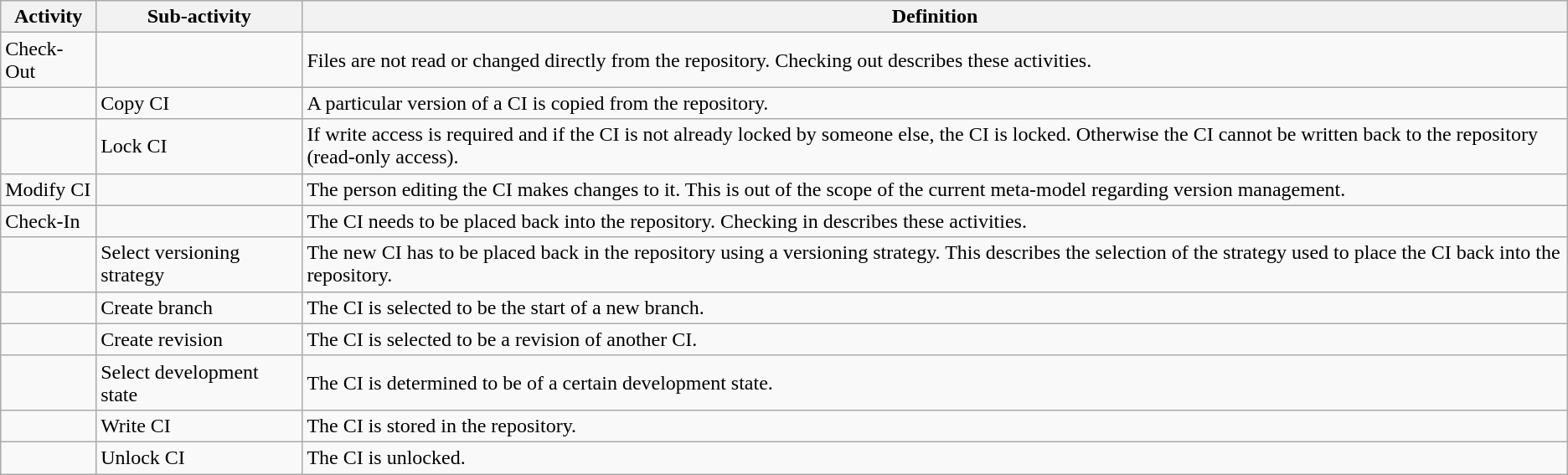<table class="wikitable" style="text-align:left">
<tr>
<th>Activity</th>
<th>Sub-activity</th>
<th>Definition</th>
</tr>
<tr>
<td>Check-Out</td>
<td></td>
<td>Files are not read or changed directly from the repository. Checking out describes these activities.</td>
</tr>
<tr>
<td></td>
<td>Copy CI</td>
<td>A particular version of a CI is copied from the repository.</td>
</tr>
<tr>
<td></td>
<td>Lock CI</td>
<td>If write access is required and if the CI is not already locked by someone else, the CI is locked. Otherwise the CI cannot be written back to the repository (read-only access).</td>
</tr>
<tr>
<td>Modify CI</td>
<td></td>
<td>The person editing the CI makes changes to it. This is out of the scope of the current meta-model regarding version management.</td>
</tr>
<tr>
<td>Check-In</td>
<td></td>
<td>The CI needs to be placed back into the repository. Checking in describes these activities.</td>
</tr>
<tr>
<td></td>
<td>Select versioning strategy</td>
<td>The new CI has to be placed back in the repository using a versioning strategy. This describes the selection of the strategy used to place the CI back into the repository.</td>
</tr>
<tr>
<td></td>
<td>Create branch</td>
<td>The CI is selected to be the start of a new branch.</td>
</tr>
<tr>
<td></td>
<td>Create revision</td>
<td>The CI is selected to be a revision of another CI.</td>
</tr>
<tr>
<td></td>
<td>Select development state</td>
<td>The CI is determined to be of a certain development state.</td>
</tr>
<tr>
<td></td>
<td>Write CI</td>
<td>The CI is stored in the repository.</td>
</tr>
<tr>
<td></td>
<td>Unlock CI</td>
<td>The CI is unlocked.</td>
</tr>
</table>
